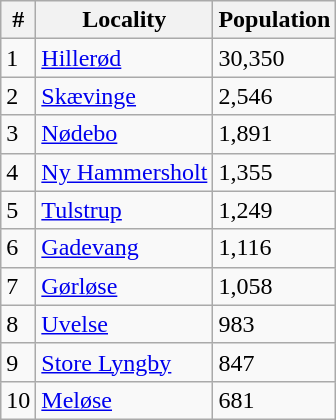<table class="wikitable">
<tr>
<th>#</th>
<th>Locality</th>
<th>Population</th>
</tr>
<tr>
<td>1</td>
<td><a href='#'>Hillerød</a></td>
<td>30,350</td>
</tr>
<tr>
<td>2</td>
<td><a href='#'>Skævinge</a></td>
<td>2,546</td>
</tr>
<tr>
<td>3</td>
<td><a href='#'>Nødebo</a></td>
<td>1,891</td>
</tr>
<tr>
<td>4</td>
<td><a href='#'>Ny Hammersholt</a></td>
<td>1,355</td>
</tr>
<tr>
<td>5</td>
<td><a href='#'>Tulstrup</a></td>
<td>1,249</td>
</tr>
<tr>
<td>6</td>
<td><a href='#'>Gadevang</a></td>
<td>1,116</td>
</tr>
<tr>
<td>7</td>
<td><a href='#'>Gørløse</a></td>
<td>1,058</td>
</tr>
<tr>
<td>8</td>
<td><a href='#'>Uvelse</a></td>
<td>983</td>
</tr>
<tr>
<td>9</td>
<td><a href='#'>Store Lyngby</a></td>
<td>847</td>
</tr>
<tr>
<td>10</td>
<td><a href='#'>Meløse</a></td>
<td>681</td>
</tr>
</table>
